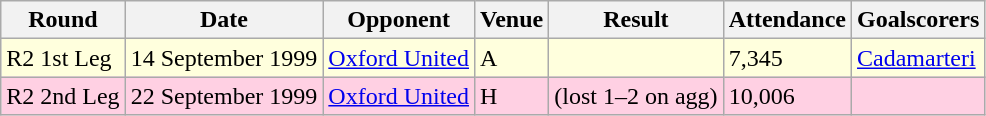<table class="wikitable">
<tr>
<th>Round</th>
<th>Date</th>
<th>Opponent</th>
<th>Venue</th>
<th>Result</th>
<th>Attendance</th>
<th>Goalscorers</th>
</tr>
<tr style="background-color: #ffffdd;">
<td>R2 1st Leg</td>
<td>14 September 1999</td>
<td><a href='#'>Oxford United</a></td>
<td>A</td>
<td></td>
<td>7,345</td>
<td><a href='#'>Cadamarteri</a></td>
</tr>
<tr style="background-color: #ffd0e3;">
<td>R2 2nd Leg</td>
<td>22 September 1999</td>
<td><a href='#'>Oxford United</a></td>
<td>H</td>
<td> (lost 1–2 on agg)</td>
<td>10,006</td>
<td></td>
</tr>
</table>
